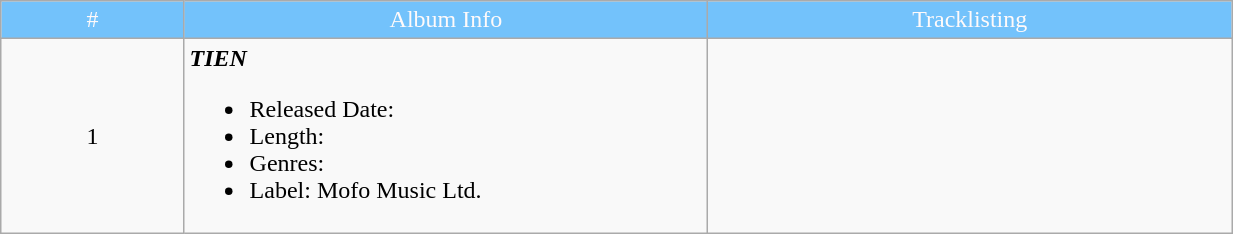<table class="wikitable" width="65%">
<tr style="background:#73C2FB; color:snow" align=center>
<td style="width:7%">#</td>
<td style="width:20%">Album Info</td>
<td style="width:20%">Tracklisting</td>
</tr>
<tr align="center">
<td>1</td>
<td align="left"><strong><em>TIEN</em></strong><br><ul><li>Released Date: <br> </li><li>Length: </li><li>Genres: </li><li>Label: Mofo Music Ltd.</li></ul></td>
<td></td>
</tr>
</table>
